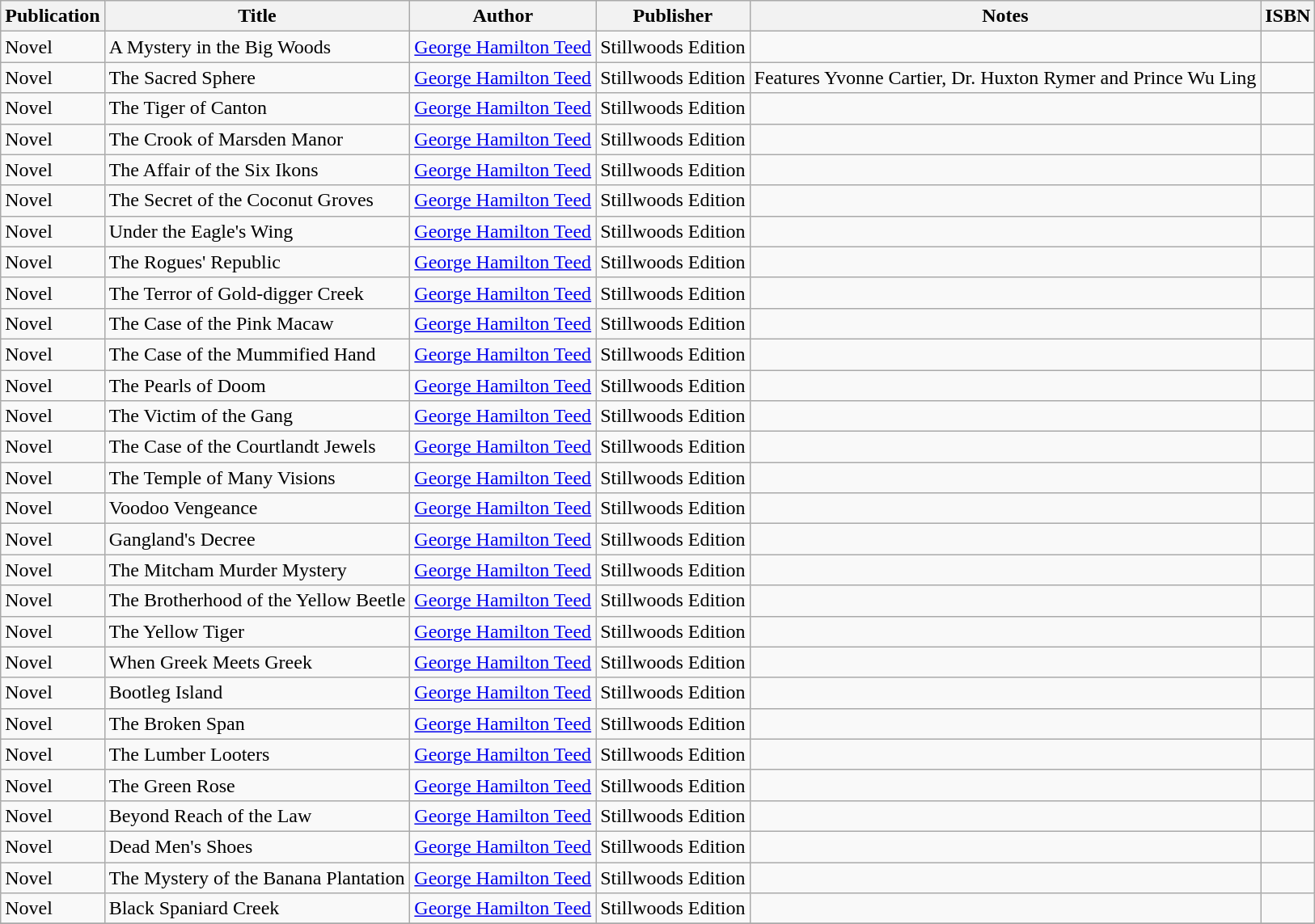<table class="wikitable">
<tr>
<th>Publication</th>
<th>Title</th>
<th>Author</th>
<th>Publisher</th>
<th>Notes</th>
<th>ISBN</th>
</tr>
<tr>
<td>Novel</td>
<td>A Mystery in the Big Woods</td>
<td><a href='#'>George Hamilton Teed</a></td>
<td>Stillwoods Edition</td>
<td></td>
<td></td>
</tr>
<tr>
<td>Novel</td>
<td>The Sacred Sphere</td>
<td><a href='#'>George Hamilton Teed</a></td>
<td>Stillwoods Edition</td>
<td>Features Yvonne Cartier, Dr. Huxton Rymer and Prince Wu Ling</td>
<td></td>
</tr>
<tr>
<td>Novel</td>
<td>The Tiger of Canton</td>
<td><a href='#'>George Hamilton Teed</a></td>
<td>Stillwoods Edition</td>
<td></td>
<td></td>
</tr>
<tr>
<td>Novel</td>
<td>The Crook of Marsden Manor</td>
<td><a href='#'>George Hamilton Teed</a></td>
<td>Stillwoods Edition</td>
<td></td>
<td></td>
</tr>
<tr>
<td>Novel</td>
<td>The Affair of the Six Ikons</td>
<td><a href='#'>George Hamilton Teed</a></td>
<td>Stillwoods Edition</td>
<td></td>
<td></td>
</tr>
<tr>
<td>Novel</td>
<td>The Secret of the Coconut Groves</td>
<td><a href='#'>George Hamilton Teed</a></td>
<td>Stillwoods Edition</td>
<td></td>
<td></td>
</tr>
<tr>
<td>Novel</td>
<td>Under the Eagle's Wing</td>
<td><a href='#'>George Hamilton Teed</a></td>
<td>Stillwoods Edition</td>
<td></td>
<td></td>
</tr>
<tr>
<td>Novel</td>
<td>The Rogues' Republic</td>
<td><a href='#'>George Hamilton Teed</a></td>
<td>Stillwoods Edition</td>
<td></td>
<td></td>
</tr>
<tr>
<td>Novel</td>
<td>The Terror of Gold-digger Creek</td>
<td><a href='#'>George Hamilton Teed</a></td>
<td>Stillwoods Edition</td>
<td></td>
<td></td>
</tr>
<tr>
<td>Novel</td>
<td>The Case of the Pink Macaw</td>
<td><a href='#'>George Hamilton Teed</a></td>
<td>Stillwoods Edition</td>
<td></td>
<td></td>
</tr>
<tr>
<td>Novel</td>
<td>The Case of the Mummified Hand</td>
<td><a href='#'>George Hamilton Teed</a></td>
<td>Stillwoods Edition</td>
<td></td>
<td></td>
</tr>
<tr>
<td>Novel</td>
<td>The Pearls of Doom</td>
<td><a href='#'>George Hamilton Teed</a></td>
<td>Stillwoods Edition</td>
<td></td>
<td></td>
</tr>
<tr>
<td>Novel</td>
<td>The Victim of the Gang</td>
<td><a href='#'>George Hamilton Teed</a></td>
<td>Stillwoods Edition</td>
<td></td>
<td></td>
</tr>
<tr>
<td>Novel</td>
<td>The Case of the Courtlandt Jewels</td>
<td><a href='#'>George Hamilton Teed</a></td>
<td>Stillwoods Edition</td>
<td></td>
<td></td>
</tr>
<tr>
<td>Novel</td>
<td>The Temple of Many Visions</td>
<td><a href='#'>George Hamilton Teed</a></td>
<td>Stillwoods Edition</td>
<td></td>
<td></td>
</tr>
<tr>
<td>Novel</td>
<td>Voodoo Vengeance</td>
<td><a href='#'>George Hamilton Teed</a></td>
<td>Stillwoods Edition</td>
<td></td>
<td></td>
</tr>
<tr>
<td>Novel</td>
<td>Gangland's Decree</td>
<td><a href='#'>George Hamilton Teed</a></td>
<td>Stillwoods Edition</td>
<td></td>
<td></td>
</tr>
<tr>
<td>Novel</td>
<td>The Mitcham Murder Mystery</td>
<td><a href='#'>George Hamilton Teed</a></td>
<td>Stillwoods Edition</td>
<td></td>
<td></td>
</tr>
<tr>
<td>Novel</td>
<td>The Brotherhood of the Yellow Beetle</td>
<td><a href='#'>George Hamilton Teed</a></td>
<td>Stillwoods Edition</td>
<td></td>
<td></td>
</tr>
<tr>
<td>Novel</td>
<td>The Yellow Tiger</td>
<td><a href='#'>George Hamilton Teed</a></td>
<td>Stillwoods Edition</td>
<td></td>
<td></td>
</tr>
<tr>
<td>Novel</td>
<td>When Greek Meets Greek</td>
<td><a href='#'>George Hamilton Teed</a></td>
<td>Stillwoods Edition</td>
<td></td>
<td></td>
</tr>
<tr>
<td>Novel</td>
<td>Bootleg Island</td>
<td><a href='#'>George Hamilton Teed</a></td>
<td>Stillwoods Edition</td>
<td></td>
<td></td>
</tr>
<tr>
<td>Novel</td>
<td>The Broken Span</td>
<td><a href='#'>George Hamilton Teed</a></td>
<td>Stillwoods Edition</td>
<td></td>
<td></td>
</tr>
<tr>
<td>Novel</td>
<td>The Lumber Looters</td>
<td><a href='#'>George Hamilton Teed</a></td>
<td>Stillwoods Edition</td>
<td></td>
<td></td>
</tr>
<tr>
<td>Novel</td>
<td>The Green Rose</td>
<td><a href='#'>George Hamilton Teed</a></td>
<td>Stillwoods Edition</td>
<td></td>
<td></td>
</tr>
<tr>
<td>Novel</td>
<td>Beyond Reach of the Law</td>
<td><a href='#'>George Hamilton Teed</a></td>
<td>Stillwoods Edition</td>
<td></td>
<td></td>
</tr>
<tr>
<td>Novel</td>
<td>Dead Men's Shoes</td>
<td><a href='#'>George Hamilton Teed</a></td>
<td>Stillwoods Edition</td>
<td></td>
<td></td>
</tr>
<tr>
<td>Novel</td>
<td>The Mystery of the Banana Plantation</td>
<td><a href='#'>George Hamilton Teed</a></td>
<td>Stillwoods Edition</td>
<td></td>
<td></td>
</tr>
<tr>
<td>Novel</td>
<td>Black Spaniard Creek</td>
<td><a href='#'>George Hamilton Teed</a></td>
<td>Stillwoods Edition</td>
<td></td>
<td></td>
</tr>
<tr>
</tr>
</table>
